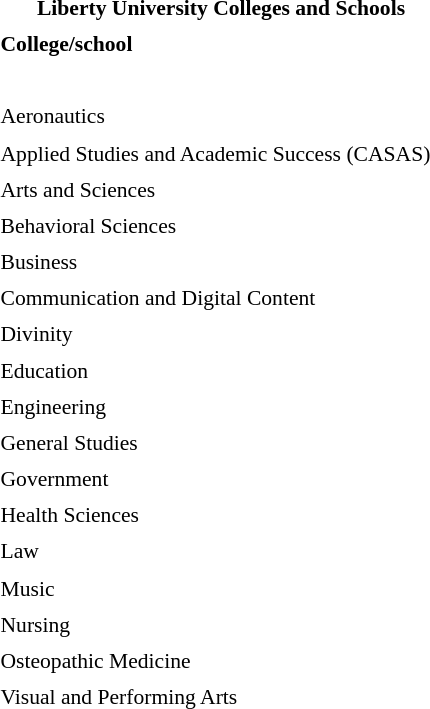<table class="toccolours" style="float:right; margin-right:1em; font-size:90%; line-height:1.4em; width:300px; margin:10px">
<tr>
<th colspan="2" style="text-align: center;"><strong>Liberty University Colleges and Schools</strong></th>
</tr>
<tr>
<td><strong>College/school</strong></td>
<td></td>
</tr>
<tr>
<td><br></td>
</tr>
<tr>
<td>Aeronautics</td>
<td></td>
</tr>
<tr>
<td>Applied Studies and Academic Success (CASAS)</td>
<td></td>
</tr>
<tr>
<td>Arts and Sciences</td>
<td></td>
</tr>
<tr>
<td>Behavioral Sciences</td>
<td></td>
</tr>
<tr>
<td>Business</td>
<td></td>
</tr>
<tr>
<td>Communication and Digital Content</td>
<td></td>
</tr>
<tr>
<td>Divinity</td>
<td></td>
</tr>
<tr>
<td>Education</td>
<td></td>
</tr>
<tr>
<td>Engineering</td>
<td></td>
</tr>
<tr>
<td>General Studies</td>
<td></td>
</tr>
<tr>
<td>Government</td>
<td></td>
</tr>
<tr>
<td>Health Sciences</td>
<td></td>
</tr>
<tr>
<td>Law</td>
<td></td>
</tr>
<tr>
<td>Music</td>
<td></td>
</tr>
<tr>
<td>Nursing</td>
<td></td>
</tr>
<tr>
<td>Osteopathic Medicine</td>
<td></td>
</tr>
<tr>
<td>Visual and Performing Arts</td>
<td></td>
</tr>
</table>
